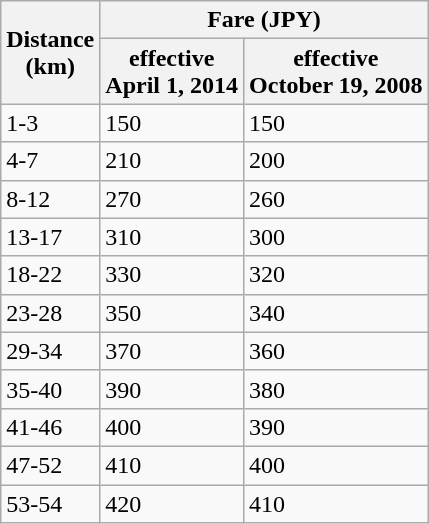<table border=1 class="wikitable">
<tr>
<th rowspan=2>Distance<br>(km)</th>
<th colspan=2>Fare (JPY)</th>
</tr>
<tr>
<th>effective<br>April 1, 2014</th>
<th>effective<br>October 19, 2008</th>
</tr>
<tr>
<td>1-3</td>
<td>150</td>
<td>150</td>
</tr>
<tr>
<td>4-7</td>
<td>210</td>
<td>200</td>
</tr>
<tr>
<td>8-12</td>
<td>270</td>
<td>260</td>
</tr>
<tr>
<td>13-17</td>
<td>310</td>
<td>300</td>
</tr>
<tr>
<td>18-22</td>
<td>330</td>
<td>320</td>
</tr>
<tr>
<td>23-28</td>
<td>350</td>
<td>340</td>
</tr>
<tr>
<td>29-34</td>
<td>370</td>
<td>360</td>
</tr>
<tr>
<td>35-40</td>
<td>390</td>
<td>380</td>
</tr>
<tr>
<td>41-46</td>
<td>400</td>
<td>390</td>
</tr>
<tr>
<td>47-52</td>
<td>410</td>
<td>400</td>
</tr>
<tr>
<td>53-54</td>
<td>420</td>
<td>410</td>
</tr>
</table>
